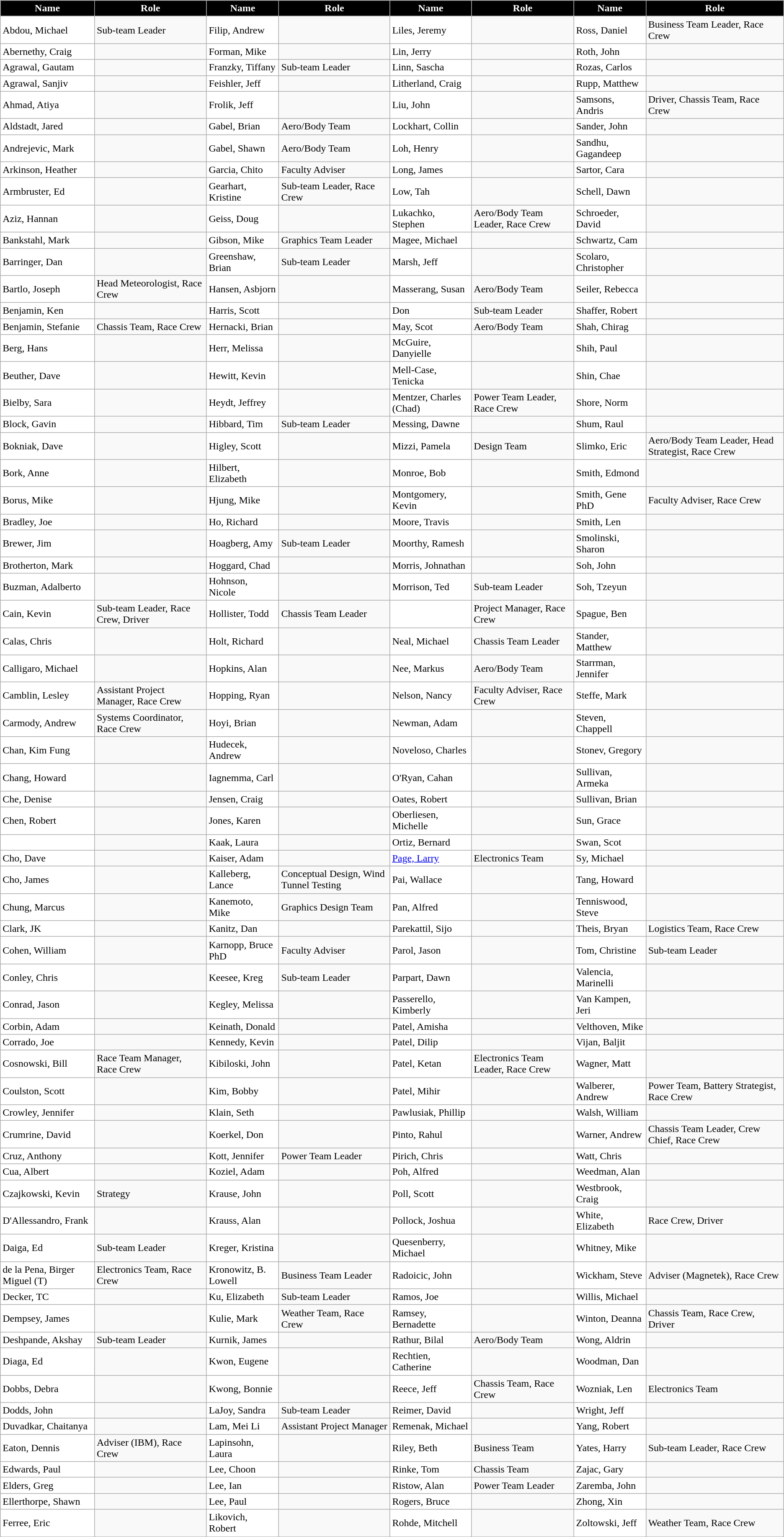<table class="wikitable">
<tr>
<td align="center" style="background:black; color:white;"><strong>Name</strong></td>
<td align="center" style="background:black; color:white;"><strong>Role</strong></td>
<td align="center" style="background:black; color:white;"><strong>Name</strong></td>
<td align="center" style="background:black; color:white;"><strong>Role</strong></td>
<td align="center" style="background:black; color:white;"><strong>Name</strong></td>
<td align="center" style="background:black; color:white;"><strong>Role</strong></td>
<td align="center" style="background:black; color:white;"><strong>Name</strong></td>
<td align="center" style="background:black; color:white;"><strong>Role</strong></td>
</tr>
<tr>
<td style="background:white;">Abdou, Michael</td>
<td>Sub-team Leader</td>
<td style="background:white;">Filip, Andrew</td>
<td></td>
<td style="background:white;">Liles, Jeremy</td>
<td></td>
<td style="background:white;">Ross, Daniel</td>
<td>Business Team Leader, Race Crew</td>
</tr>
<tr>
<td style="background:white;">Abernethy, Craig</td>
<td></td>
<td style="background:white;">Forman, Mike</td>
<td></td>
<td style="background:white;">Lin, Jerry</td>
<td></td>
<td style="background:white;">Roth, John</td>
<td></td>
</tr>
<tr>
<td style="background:white;">Agrawal, Gautam</td>
<td></td>
<td style="background:white;">Franzky, Tiffany</td>
<td>Sub-team Leader</td>
<td style="background:white;">Linn, Sascha</td>
<td></td>
<td style="background:white;">Rozas, Carlos</td>
<td></td>
</tr>
<tr>
<td style="background:white;">Agrawal, Sanjiv</td>
<td></td>
<td style="background:white;">Feishler, Jeff</td>
<td></td>
<td style="background:white;">Litherland, Craig</td>
<td></td>
<td style="background:white;">Rupp, Matthew</td>
<td></td>
</tr>
<tr>
<td style="background:white;">Ahmad, Atiya</td>
<td></td>
<td style="background:white;">Frolik, Jeff</td>
<td></td>
<td style="background:white;">Liu, John</td>
<td></td>
<td style="background:white;">Samsons, Andris</td>
<td>Driver, Chassis Team, Race Crew</td>
</tr>
<tr>
<td style="background:white;">Aldstadt, Jared</td>
<td></td>
<td style="background:white;">Gabel, Brian</td>
<td>Aero/Body Team</td>
<td style="background:white;">Lockhart, Collin</td>
<td></td>
<td style="background:white;">Sander, John</td>
<td></td>
</tr>
<tr>
<td style="background:white;">Andrejevic, Mark</td>
<td></td>
<td style="background:white;">Gabel, Shawn</td>
<td>Aero/Body Team</td>
<td style="background:white;">Loh, Henry</td>
<td></td>
<td style="background:white;">Sandhu, Gagandeep</td>
<td></td>
</tr>
<tr>
<td style="background:white;">Arkinson, Heather</td>
<td></td>
<td style="background:white;">Garcia, Chito</td>
<td>Faculty Adviser</td>
<td style="background:white;">Long, James</td>
<td></td>
<td style="background:white;">Sartor, Cara</td>
<td></td>
</tr>
<tr>
<td style="background:white;">Armbruster, Ed</td>
<td></td>
<td style="background:white;">Gearhart, Kristine</td>
<td>Sub-team Leader, Race Crew</td>
<td style="background:white;">Low, Tah</td>
<td></td>
<td style="background:white;">Schell, Dawn</td>
<td></td>
</tr>
<tr>
<td style="background:white;">Aziz, Hannan</td>
<td></td>
<td style="background:white;">Geiss, Doug</td>
<td></td>
<td style="background:white;">Lukachko, Stephen</td>
<td>Aero/Body Team Leader, Race Crew</td>
<td style="background:white;">Schroeder, David</td>
<td></td>
</tr>
<tr>
<td style="background:white;">Bankstahl, Mark</td>
<td></td>
<td style="background:white;">Gibson, Mike</td>
<td>Graphics Team Leader</td>
<td style="background:white;">Magee, Michael</td>
<td></td>
<td style="background:white;">Schwartz, Cam</td>
<td></td>
</tr>
<tr>
<td style="background:white;">Barringer, Dan</td>
<td></td>
<td style="background:white;">Greenshaw, Brian</td>
<td>Sub-team Leader</td>
<td style="background:white;">Marsh, Jeff</td>
<td></td>
<td style="background:white;">Scolaro, Christopher</td>
<td></td>
</tr>
<tr>
<td style="background:white;">Bartlo, Joseph</td>
<td>Head Meteorologist, Race Crew</td>
<td style="background:white;">Hansen, Asbjorn</td>
<td></td>
<td style="background:white;">Masserang, Susan</td>
<td>Aero/Body Team</td>
<td style="background:white;">Seiler, Rebecca</td>
<td></td>
</tr>
<tr>
<td style="background:white;">Benjamin, Ken</td>
<td></td>
<td style="background:white;">Harris, Scott</td>
<td></td>
<td style="background:white;">Don</td>
<td>Sub-team Leader</td>
<td style="background:white;">Shaffer, Robert</td>
<td></td>
</tr>
<tr>
<td style="background:white;">Benjamin, Stefanie</td>
<td>Chassis Team, Race Crew</td>
<td style="background:white;">Hernacki, Brian</td>
<td></td>
<td style="background:white;">May, Scot</td>
<td>Aero/Body Team</td>
<td style="background:white;">Shah, Chirag</td>
<td></td>
</tr>
<tr>
<td style="background:white;">Berg, Hans</td>
<td></td>
<td style="background:white;">Herr, Melissa</td>
<td></td>
<td style="background:white;">McGuire, Danyielle</td>
<td></td>
<td style="background:white;">Shih, Paul</td>
<td></td>
</tr>
<tr>
<td style="background:white;">Beuther, Dave</td>
<td></td>
<td style="background:white;">Hewitt, Kevin</td>
<td></td>
<td style="background:white;">Mell-Case, Tenicka</td>
<td></td>
<td style="background:white;">Shin, Chae</td>
<td></td>
</tr>
<tr>
<td style="background:white;">Bielby, Sara</td>
<td></td>
<td style="background:white;">Heydt, Jeffrey</td>
<td></td>
<td style="background:white;">Mentzer, Charles (Chad)</td>
<td>Power Team Leader, Race Crew</td>
<td style="background:white;">Shore, Norm</td>
<td></td>
</tr>
<tr>
<td style="background:white;">Block, Gavin</td>
<td></td>
<td style="background:white;">Hibbard, Tim</td>
<td>Sub-team Leader</td>
<td style="background:white;">Messing, Dawne</td>
<td></td>
<td style="background:white;">Shum, Raul</td>
<td></td>
</tr>
<tr>
<td style="background:white;">Bokniak, Dave</td>
<td></td>
<td style="background:white;">Higley, Scott</td>
<td></td>
<td style="background:white;">Mizzi, Pamela</td>
<td>Design Team</td>
<td style="background:white;">Slimko, Eric</td>
<td>Aero/Body Team Leader, Head Strategist, Race Crew</td>
</tr>
<tr>
<td style="background:white;">Bork, Anne</td>
<td></td>
<td style="background:white;">Hilbert, Elizabeth</td>
<td></td>
<td style="background:white;">Monroe, Bob</td>
<td></td>
<td style="background:white;">Smith, Edmond</td>
<td></td>
</tr>
<tr>
<td style="background:white;">Borus, Mike</td>
<td></td>
<td style="background:white;">Hjung, Mike</td>
<td></td>
<td style="background:white;">Montgomery, Kevin</td>
<td></td>
<td style="background:white;">Smith, Gene PhD</td>
<td>Faculty Adviser, Race Crew</td>
</tr>
<tr>
<td style="background:white;">Bradley, Joe</td>
<td></td>
<td style="background:white;">Ho, Richard</td>
<td></td>
<td style="background:white;">Moore, Travis</td>
<td></td>
<td style="background:white;">Smith, Len</td>
<td></td>
</tr>
<tr>
<td style="background:white;">Brewer, Jim</td>
<td></td>
<td style="background:white;">Hoagberg, Amy</td>
<td>Sub-team Leader</td>
<td style="background:white;">Moorthy, Ramesh</td>
<td></td>
<td style="background:white;">Smolinski, Sharon</td>
<td></td>
</tr>
<tr>
<td style="background:white;">Brotherton, Mark</td>
<td></td>
<td style="background:white;">Hoggard, Chad</td>
<td></td>
<td style="background:white;">Morris, Johnathan</td>
<td></td>
<td style="background:white;">Soh, John</td>
<td></td>
</tr>
<tr>
<td style="background:white;">Buzman, Adalberto</td>
<td></td>
<td style="background:white;">Hohnson, Nicole</td>
<td></td>
<td style="background:white;">Morrison, Ted</td>
<td>Sub-team Leader</td>
<td style="background:white;">Soh, Tzeyun</td>
<td></td>
</tr>
<tr>
<td style="background:white;">Cain, Kevin</td>
<td>Sub-team Leader, Race Crew, Driver</td>
<td style="background:white;">Hollister, Todd</td>
<td>Chassis Team Leader</td>
<td style="background:white;"></td>
<td>Project Manager, Race Crew</td>
<td style="background:white;">Spague, Ben</td>
<td></td>
</tr>
<tr>
<td style="background:white;">Calas, Chris</td>
<td></td>
<td style="background:white;">Holt, Richard</td>
<td></td>
<td style="background:white;">Neal, Michael</td>
<td>Chassis Team Leader</td>
<td style="background:white;">Stander, Matthew</td>
<td></td>
</tr>
<tr>
<td style="background:white;">Calligaro, Michael</td>
<td></td>
<td style="background:white;">Hopkins, Alan</td>
<td></td>
<td style="background:white;">Nee, Markus</td>
<td>Aero/Body Team</td>
<td style="background:white;">Starrman, Jennifer</td>
<td></td>
</tr>
<tr>
<td style="background:white;">Camblin, Lesley</td>
<td>Assistant Project Manager, Race Crew</td>
<td style="background:white;">Hopping, Ryan</td>
<td></td>
<td style="background:white;">Nelson, Nancy</td>
<td>Faculty Adviser, Race Crew</td>
<td style="background:white;">Steffe, Mark</td>
<td></td>
</tr>
<tr>
<td style="background:white;">Carmody, Andrew</td>
<td>Systems Coordinator, Race Crew</td>
<td style="background:white;">Hoyi, Brian</td>
<td></td>
<td style="background:white;">Newman, Adam</td>
<td></td>
<td style="background:white;">Steven, Chappell</td>
<td></td>
</tr>
<tr>
<td style="background:white;">Chan, Kim Fung</td>
<td></td>
<td style="background:white;">Hudecek, Andrew</td>
<td></td>
<td style="background:white;">Noveloso, Charles</td>
<td></td>
<td style="background:white;">Stonev, Gregory</td>
<td></td>
</tr>
<tr>
<td style="background:white;">Chang, Howard</td>
<td></td>
<td style="background:white;">Iagnemma, Carl</td>
<td></td>
<td style="background:white;">O'Ryan, Cahan</td>
<td></td>
<td style="background:white;">Sullivan, Armeka</td>
<td></td>
</tr>
<tr>
<td style="background:white;">Che, Denise</td>
<td></td>
<td style="background:white;">Jensen, Craig</td>
<td></td>
<td style="background:white;">Oates, Robert</td>
<td></td>
<td style="background:white;">Sullivan, Brian</td>
<td></td>
</tr>
<tr>
<td style="background:white;">Chen, Robert</td>
<td></td>
<td style="background:white;">Jones, Karen</td>
<td></td>
<td style="background:white;">Oberliesen, Michelle</td>
<td></td>
<td style="background:white;">Sun, Grace</td>
<td></td>
</tr>
<tr>
<td style="background:white;"></td>
<td></td>
<td style="background:white;">Kaak, Laura</td>
<td></td>
<td style="background:white;">Ortiz, Bernard</td>
<td></td>
<td style="background:white;">Swan, Scot</td>
<td></td>
</tr>
<tr>
<td style="background:white;">Cho, Dave</td>
<td></td>
<td style="background:white;">Kaiser, Adam</td>
<td></td>
<td style="background:white;"><a href='#'>Page, Larry</a></td>
<td>Electronics Team</td>
<td style="background:white;">Sy, Michael</td>
<td></td>
</tr>
<tr>
<td style="background:white;">Cho, James</td>
<td></td>
<td style="background:white;">Kalleberg, Lance</td>
<td>Conceptual Design, Wind Tunnel Testing</td>
<td style="background:white;">Pai, Wallace</td>
<td></td>
<td style="background:white;">Tang, Howard</td>
<td></td>
</tr>
<tr>
<td style="background:white;">Chung, Marcus</td>
<td></td>
<td style="background:white;">Kanemoto, Mike</td>
<td>Graphics Design Team</td>
<td style="background:white;">Pan, Alfred</td>
<td></td>
<td style="background:white;">Tenniswood, Steve</td>
<td></td>
</tr>
<tr>
<td style="background:white;">Clark, JK</td>
<td></td>
<td style="background:white;">Kanitz, Dan</td>
<td></td>
<td style="background:white;">Parekattil, Sijo</td>
<td></td>
<td style="background:white;">Theis, Bryan</td>
<td>Logistics Team, Race Crew</td>
</tr>
<tr>
<td style="background:white;">Cohen, William</td>
<td></td>
<td style="background:white;">Karnopp, Bruce PhD</td>
<td>Faculty Adviser</td>
<td style="background:white;">Parol, Jason</td>
<td></td>
<td style="background:white;">Tom, Christine</td>
<td>Sub-team Leader</td>
</tr>
<tr>
<td style="background:white;">Conley, Chris</td>
<td></td>
<td style="background:white;">Keesee, Kreg</td>
<td>Sub-team Leader</td>
<td style="background:white;">Parpart, Dawn</td>
<td></td>
<td style="background:white;">Valencia, Marinelli</td>
<td></td>
</tr>
<tr>
<td style="background:white;">Conrad, Jason</td>
<td></td>
<td style="background:white;">Kegley, Melissa</td>
<td></td>
<td style="background:white;">Passerello, Kimberly</td>
<td></td>
<td style="background:white;">Van Kampen, Jeri</td>
<td></td>
</tr>
<tr>
<td style="background:white;">Corbin, Adam</td>
<td></td>
<td style="background:white;">Keinath, Donald</td>
<td></td>
<td style="background:white;">Patel, Amisha</td>
<td></td>
<td style="background:white;">Velthoven, Mike</td>
<td></td>
</tr>
<tr>
<td style="background:white;">Corrado, Joe</td>
<td></td>
<td style="background:white;">Kennedy, Kevin</td>
<td></td>
<td style="background:white;">Patel, Dilip</td>
<td></td>
<td style="background:white;">Vijan, Baljit</td>
<td></td>
</tr>
<tr>
<td style="background:white;">Cosnowski, Bill</td>
<td>Race Team Manager, Race Crew</td>
<td style="background:white;">Kibiloski, John</td>
<td></td>
<td style="background:white;">Patel, Ketan</td>
<td>Electronics Team Leader, Race Crew</td>
<td style="background:white;">Wagner, Matt</td>
<td></td>
</tr>
<tr>
<td style="background:white;">Coulston, Scott</td>
<td></td>
<td style="background:white;">Kim, Bobby</td>
<td></td>
<td style="background:white;">Patel, Mihir</td>
<td></td>
<td style="background:white;">Walberer, Andrew</td>
<td>Power Team, Battery Strategist, Race Crew</td>
</tr>
<tr>
<td style="background:white;">Crowley, Jennifer</td>
<td></td>
<td style="background:white;">Klain, Seth</td>
<td></td>
<td style="background:white;">Pawlusiak, Phillip</td>
<td></td>
<td style="background:white;">Walsh, William</td>
<td></td>
</tr>
<tr>
<td style="background:white;">Crumrine, David</td>
<td></td>
<td style="background:white;">Koerkel, Don</td>
<td></td>
<td style="background:white;">Pinto, Rahul</td>
<td></td>
<td style="background:white;">Warner, Andrew</td>
<td>Chassis Team Leader, Crew Chief, Race Crew</td>
</tr>
<tr>
<td style="background:white;">Cruz, Anthony</td>
<td></td>
<td style="background:white;">Kott, Jennifer</td>
<td>Power Team Leader</td>
<td style="background:white;">Pirich, Chris</td>
<td></td>
<td style="background:white;">Watt, Chris</td>
<td></td>
</tr>
<tr>
<td style="background:white;">Cua, Albert</td>
<td></td>
<td style="background:white;">Koziel, Adam</td>
<td></td>
<td style="background:white;">Poh, Alfred</td>
<td></td>
<td style="background:white;">Weedman, Alan</td>
<td></td>
</tr>
<tr>
<td style="background:white;">Czajkowski, Kevin</td>
<td>Strategy</td>
<td style="background:white;">Krause, John</td>
<td></td>
<td style="background:white;">Poll, Scott</td>
<td></td>
<td style="background:white;">Westbrook, Craig</td>
<td></td>
</tr>
<tr>
<td style="background:white;">D'Allessandro, Frank</td>
<td></td>
<td style="background:white;">Krauss, Alan</td>
<td></td>
<td style="background:white;">Pollock, Joshua</td>
<td></td>
<td style="background:white;">White, Elizabeth</td>
<td>Race Crew, Driver</td>
</tr>
<tr>
<td style="background:white;">Daiga, Ed</td>
<td>Sub-team Leader</td>
<td style="background:white;">Kreger, Kristina</td>
<td></td>
<td style="background:white;">Quesenberry, Michael</td>
<td></td>
<td style="background:white;">Whitney, Mike</td>
<td></td>
</tr>
<tr>
<td style="background:white;">de la Pena, Birger Miguel (T)</td>
<td>Electronics Team, Race Crew</td>
<td style="background:white;">Kronowitz, B. Lowell</td>
<td>Business Team Leader</td>
<td style="background:white;">Radoicic, John</td>
<td></td>
<td style="background:white;">Wickham, Steve</td>
<td>Adviser (Magnetek), Race Crew</td>
</tr>
<tr>
<td style="background:white;">Decker, TC</td>
<td></td>
<td style="background:white;">Ku, Elizabeth</td>
<td>Sub-team Leader</td>
<td style="background:white;">Ramos, Joe</td>
<td></td>
<td style="background:white;">Willis, Michael</td>
<td></td>
</tr>
<tr>
<td style="background:white;">Dempsey, James</td>
<td></td>
<td style="background:white;">Kulie, Mark</td>
<td>Weather Team, Race Crew</td>
<td style="background:white;">Ramsey, Bernadette</td>
<td></td>
<td style="background:white;">Winton, Deanna</td>
<td>Chassis Team, Race Crew, Driver</td>
</tr>
<tr>
<td style="background:white;">Deshpande, Akshay</td>
<td>Sub-team Leader</td>
<td style="background:white;">Kurnik, James</td>
<td></td>
<td style="background:white;">Rathur, Bilal</td>
<td>Aero/Body Team</td>
<td style="background:white;">Wong, Aldrin</td>
<td></td>
</tr>
<tr>
<td style="background:white;">Diaga, Ed</td>
<td></td>
<td style="background:white;">Kwon, Eugene</td>
<td></td>
<td style="background:white;">Rechtien, Catherine</td>
<td></td>
<td style="background:white;">Woodman, Dan</td>
<td></td>
</tr>
<tr>
<td style="background:white;">Dobbs, Debra</td>
<td></td>
<td style="background:white;">Kwong, Bonnie</td>
<td></td>
<td style="background:white;">Reece, Jeff</td>
<td>Chassis Team, Race Crew</td>
<td style="background:white;">Wozniak, Len</td>
<td>Electronics Team</td>
</tr>
<tr>
<td style="background:white;">Dodds, John</td>
<td></td>
<td style="background:white;">LaJoy, Sandra</td>
<td>Sub-team Leader</td>
<td style="background:white;">Reimer, David</td>
<td></td>
<td style="background:white;">Wright, Jeff</td>
<td></td>
</tr>
<tr>
<td style="background:white;">Duvadkar, Chaitanya</td>
<td></td>
<td style="background:white;">Lam, Mei Li</td>
<td>Assistant Project Manager</td>
<td style="background:white;">Remenak, Michael</td>
<td></td>
<td style="background:white;">Yang, Robert</td>
<td></td>
</tr>
<tr>
<td style="background:white;">Eaton, Dennis</td>
<td>Adviser (IBM), Race Crew</td>
<td style="background:white;">Lapinsohn, Laura</td>
<td></td>
<td style="background:white;">Riley, Beth</td>
<td>Business Team</td>
<td style="background:white;">Yates, Harry</td>
<td>Sub-team Leader, Race Crew</td>
</tr>
<tr>
<td style="background:white;">Edwards, Paul</td>
<td></td>
<td style="background:white;">Lee, Choon</td>
<td></td>
<td style="background:white;">Rinke, Tom</td>
<td>Chassis Team</td>
<td style="background:white;">Zajac, Gary</td>
</tr>
<tr>
<td style="background:white;">Elders, Greg</td>
<td></td>
<td style="background:white;">Lee, Ian</td>
<td></td>
<td style="background:white;">Ristow, Alan</td>
<td>Power Team Leader</td>
<td style="background:white;">Zaremba, John</td>
<td></td>
</tr>
<tr>
<td style="background:white;">Ellerthorpe, Shawn</td>
<td></td>
<td style="background:white;">Lee, Paul</td>
<td></td>
<td style="background:white;">Rogers, Bruce</td>
<td></td>
<td style="background:white;">Zhong, Xin</td>
<td></td>
</tr>
<tr>
<td style="background:white;">Ferree, Eric</td>
<td></td>
<td style="background:white;">Likovich, Robert</td>
<td></td>
<td style="background:white;">Rohde, Mitchell</td>
<td></td>
<td style="background:white;">Zoltowski, Jeff</td>
<td>Weather Team, Race Crew</td>
</tr>
<tr>
</tr>
</table>
